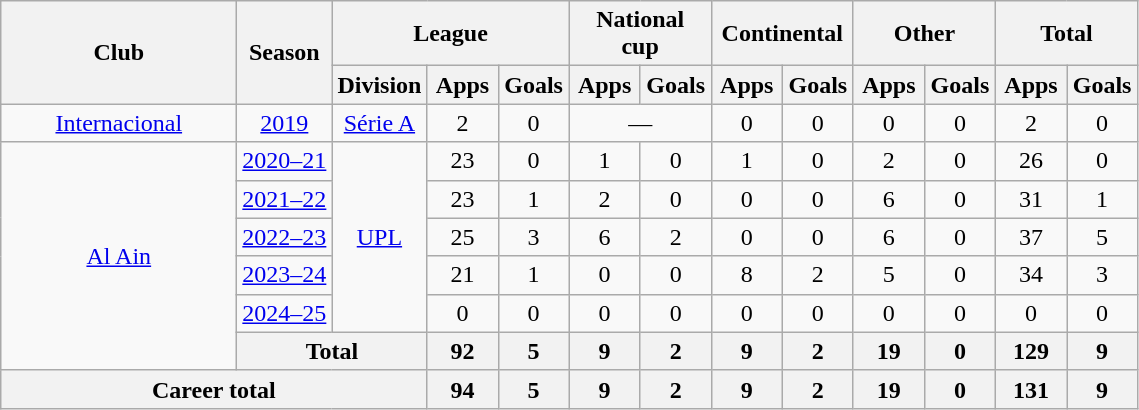<table class="wikitable" style="text-align:center">
<tr>
<th rowspan="2" width="150">Club</th>
<th rowspan="2">Season</th>
<th colspan="3">League</th>
<th colspan="2">National cup</th>
<th colspan="2">Continental</th>
<th colspan="2">Other</th>
<th colspan="2">Total</th>
</tr>
<tr>
<th>Division</th>
<th width="40">Apps</th>
<th width="40">Goals</th>
<th width="40">Apps</th>
<th width="40">Goals</th>
<th width="40">Apps</th>
<th width="40">Goals</th>
<th width="40">Apps</th>
<th width="40">Goals</th>
<th width="40">Apps</th>
<th width="40">Goals</th>
</tr>
<tr>
<td><a href='#'>Internacional</a></td>
<td><a href='#'>2019</a></td>
<td><a href='#'>Série A</a></td>
<td>2</td>
<td>0</td>
<td colspan="2">—</td>
<td>0</td>
<td>0</td>
<td>0</td>
<td>0</td>
<td>2</td>
<td>0</td>
</tr>
<tr>
<td rowspan="6"><a href='#'>Al Ain</a></td>
<td><a href='#'>2020–21</a></td>
<td rowspan="5"><a href='#'>UPL</a></td>
<td>23</td>
<td>0</td>
<td>1</td>
<td>0</td>
<td>1</td>
<td>0</td>
<td>2</td>
<td>0</td>
<td>26</td>
<td>0</td>
</tr>
<tr>
<td><a href='#'>2021–22</a></td>
<td>23</td>
<td>1</td>
<td>2</td>
<td>0</td>
<td>0</td>
<td>0</td>
<td>6</td>
<td>0</td>
<td>31</td>
<td>1</td>
</tr>
<tr>
<td><a href='#'>2022–23</a></td>
<td>25</td>
<td>3</td>
<td>6</td>
<td>2</td>
<td>0</td>
<td>0</td>
<td>6</td>
<td>0</td>
<td>37</td>
<td>5</td>
</tr>
<tr>
<td><a href='#'>2023–24</a></td>
<td>21</td>
<td>1</td>
<td>0</td>
<td>0</td>
<td>8</td>
<td>2</td>
<td>5</td>
<td>0</td>
<td>34</td>
<td>3</td>
</tr>
<tr>
<td><a href='#'>2024–25</a></td>
<td>0</td>
<td>0</td>
<td>0</td>
<td>0</td>
<td>0</td>
<td>0</td>
<td>0</td>
<td>0</td>
<td>0</td>
<td>0</td>
</tr>
<tr>
<th colspan="2">Total</th>
<th>92</th>
<th>5</th>
<th>9</th>
<th>2</th>
<th>9</th>
<th>2</th>
<th>19</th>
<th>0</th>
<th>129</th>
<th>9</th>
</tr>
<tr>
<th colspan="3">Career total</th>
<th>94</th>
<th>5</th>
<th>9</th>
<th>2</th>
<th>9</th>
<th>2</th>
<th>19</th>
<th>0</th>
<th>131</th>
<th>9</th>
</tr>
</table>
